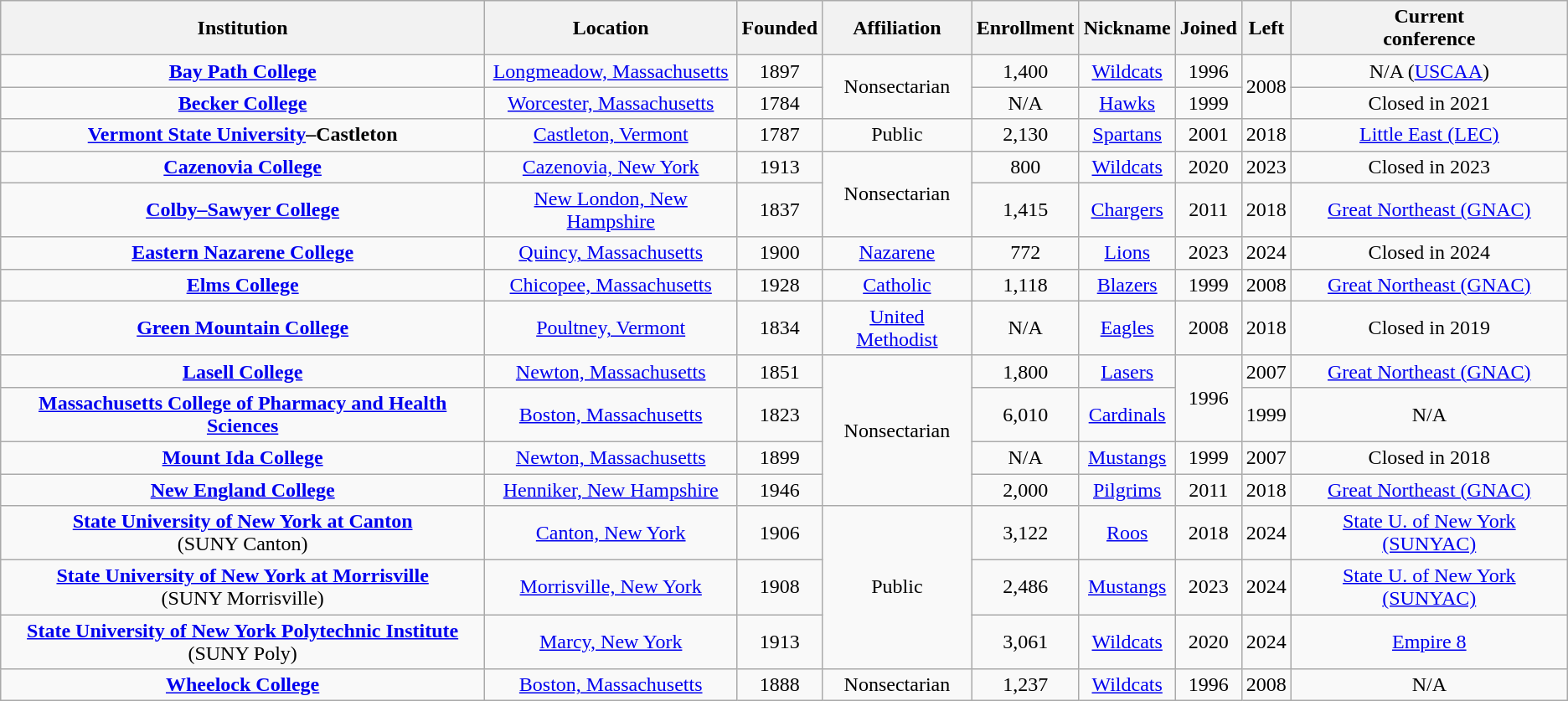<table class="sortable wikitable" style="text-align:center">
<tr>
<th>Institution</th>
<th>Location</th>
<th>Founded</th>
<th>Affiliation</th>
<th>Enrollment</th>
<th>Nickname</th>
<th>Joined</th>
<th>Left</th>
<th>Current<br>conference</th>
</tr>
<tr>
<td><strong><a href='#'>Bay Path College</a></strong></td>
<td><a href='#'>Longmeadow, Massachusetts</a></td>
<td>1897</td>
<td rowspan="2">Nonsectarian</td>
<td>1,400</td>
<td><a href='#'>Wildcats</a></td>
<td>1996</td>
<td rowspan="2">2008</td>
<td>N/A (<a href='#'>USCAA</a>)</td>
</tr>
<tr>
<td><strong><a href='#'>Becker College</a></strong></td>
<td><a href='#'>Worcester, Massachusetts</a></td>
<td>1784</td>
<td>N/A</td>
<td><a href='#'>Hawks</a></td>
<td>1999</td>
<td>Closed in 2021</td>
</tr>
<tr>
<td><strong><a href='#'>Vermont State University</a>–Castleton</strong></td>
<td><a href='#'>Castleton, Vermont</a></td>
<td>1787</td>
<td>Public</td>
<td>2,130</td>
<td><a href='#'>Spartans</a></td>
<td>2001</td>
<td>2018</td>
<td><a href='#'>Little East (LEC)</a></td>
</tr>
<tr>
<td><strong><a href='#'>Cazenovia College</a></strong></td>
<td><a href='#'>Cazenovia, New York</a></td>
<td>1913</td>
<td rowspan="2">Nonsectarian</td>
<td>800</td>
<td><a href='#'>Wildcats</a></td>
<td>2020</td>
<td>2023</td>
<td>Closed in 2023</td>
</tr>
<tr>
<td><strong><a href='#'>Colby–Sawyer College</a></strong></td>
<td><a href='#'>New London, New Hampshire</a></td>
<td>1837</td>
<td>1,415</td>
<td><a href='#'>Chargers</a></td>
<td>2011</td>
<td>2018</td>
<td><a href='#'>Great Northeast (GNAC)</a></td>
</tr>
<tr>
<td><strong><a href='#'>Eastern Nazarene College</a></strong></td>
<td><a href='#'>Quincy, Massachusetts</a></td>
<td>1900</td>
<td><a href='#'>Nazarene</a></td>
<td>772</td>
<td><a href='#'>Lions</a></td>
<td>2023</td>
<td>2024</td>
<td>Closed in 2024</td>
</tr>
<tr>
<td><strong><a href='#'>Elms College</a></strong></td>
<td><a href='#'>Chicopee, Massachusetts</a></td>
<td>1928</td>
<td><a href='#'>Catholic</a><br></td>
<td>1,118</td>
<td><a href='#'>Blazers</a></td>
<td>1999</td>
<td>2008</td>
<td><a href='#'>Great Northeast (GNAC)</a></td>
</tr>
<tr>
<td><strong><a href='#'>Green Mountain College</a></strong></td>
<td><a href='#'>Poultney, Vermont</a></td>
<td>1834</td>
<td><a href='#'>United Methodist</a></td>
<td>N/A</td>
<td><a href='#'>Eagles</a></td>
<td>2008</td>
<td>2018</td>
<td>Closed in 2019</td>
</tr>
<tr>
<td><strong><a href='#'>Lasell College</a></strong></td>
<td><a href='#'>Newton, Massachusetts</a></td>
<td>1851</td>
<td rowspan="4">Nonsectarian</td>
<td>1,800</td>
<td><a href='#'>Lasers</a></td>
<td rowspan="2">1996</td>
<td>2007</td>
<td><a href='#'>Great Northeast (GNAC)</a></td>
</tr>
<tr>
<td><strong><a href='#'>Massachusetts College of Pharmacy and Health Sciences</a></strong></td>
<td><a href='#'>Boston, Massachusetts</a></td>
<td>1823</td>
<td>6,010</td>
<td><a href='#'>Cardinals</a></td>
<td>1999</td>
<td>N/A</td>
</tr>
<tr>
<td><strong><a href='#'>Mount Ida College</a></strong></td>
<td><a href='#'>Newton, Massachusetts</a></td>
<td>1899</td>
<td>N/A</td>
<td><a href='#'>Mustangs</a></td>
<td>1999</td>
<td>2007</td>
<td>Closed in 2018</td>
</tr>
<tr>
<td><strong><a href='#'>New England College</a></strong></td>
<td><a href='#'>Henniker, New Hampshire</a></td>
<td>1946</td>
<td>2,000</td>
<td><a href='#'>Pilgrims</a></td>
<td>2011</td>
<td>2018</td>
<td><a href='#'>Great Northeast (GNAC)</a></td>
</tr>
<tr>
<td><strong><a href='#'>State University of New York at Canton</a></strong><br>(SUNY Canton)</td>
<td><a href='#'>Canton, New York</a></td>
<td>1906</td>
<td rowspan="3">Public</td>
<td>3,122</td>
<td><a href='#'>Roos</a></td>
<td>2018</td>
<td>2024</td>
<td><a href='#'>State U. of New York (SUNYAC)</a></td>
</tr>
<tr>
<td><strong><a href='#'>State University of New York at Morrisville</a></strong><br>(SUNY Morrisville)</td>
<td><a href='#'>Morrisville, New York</a></td>
<td>1908</td>
<td>2,486</td>
<td><a href='#'>Mustangs</a></td>
<td>2023</td>
<td>2024</td>
<td><a href='#'>State U. of New York (SUNYAC)</a></td>
</tr>
<tr>
<td><strong><a href='#'>State University of New York Polytechnic Institute</a></strong><br>(SUNY Poly)</td>
<td><a href='#'>Marcy, New York</a></td>
<td>1913</td>
<td>3,061</td>
<td><a href='#'>Wildcats</a></td>
<td>2020</td>
<td>2024</td>
<td><a href='#'>Empire 8</a></td>
</tr>
<tr>
<td><strong><a href='#'>Wheelock College</a></strong></td>
<td><a href='#'>Boston, Massachusetts</a></td>
<td>1888</td>
<td rowspan="1">Nonsectarian</td>
<td>1,237</td>
<td><a href='#'>Wildcats</a></td>
<td>1996</td>
<td>2008</td>
<td>N/A</td>
</tr>
</table>
